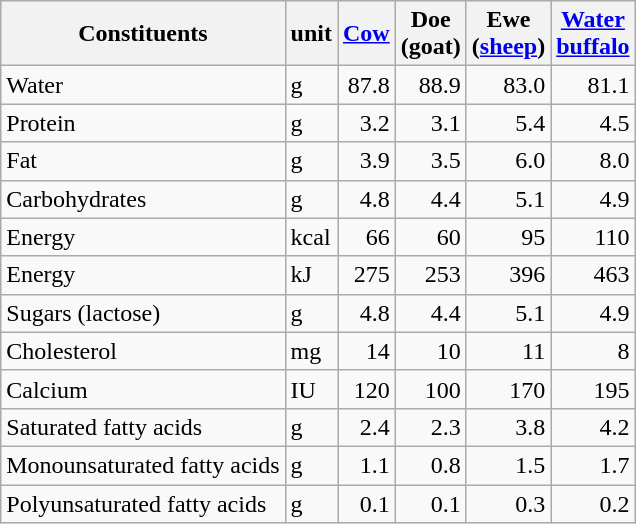<table class="wikitable" style="text-align:right">
<tr style="text-align:center">
<th>Constituents</th>
<th>unit</th>
<th><a href='#'>Cow</a></th>
<th>Doe<br>(goat)</th>
<th>Ewe<br>(<a href='#'>sheep</a>)</th>
<th><a href='#'>Water<br>buffalo</a></th>
</tr>
<tr>
<td style="text-align:left">Water</td>
<td style="text-align:left">g</td>
<td>87.8</td>
<td>88.9</td>
<td>83.0</td>
<td>81.1</td>
</tr>
<tr>
<td style="text-align:left">Protein</td>
<td style="text-align:left">g</td>
<td>3.2</td>
<td>3.1</td>
<td>5.4</td>
<td>4.5</td>
</tr>
<tr>
<td style="text-align:left">Fat</td>
<td style="text-align:left">g</td>
<td>3.9</td>
<td>3.5</td>
<td>6.0</td>
<td>8.0</td>
</tr>
<tr>
<td style="text-align:left">Carbohydrates</td>
<td style="text-align:left">g</td>
<td>4.8</td>
<td>4.4</td>
<td>5.1</td>
<td>4.9</td>
</tr>
<tr>
<td style="text-align:left">Energy</td>
<td style="text-align:left">kcal</td>
<td>66</td>
<td>60</td>
<td>95</td>
<td>110</td>
</tr>
<tr>
<td style="text-align:left">Energy</td>
<td style="text-align:left">kJ</td>
<td>275</td>
<td>253</td>
<td>396</td>
<td>463</td>
</tr>
<tr>
<td style="text-align:left">Sugars (lactose)</td>
<td style="text-align:left">g</td>
<td>4.8</td>
<td>4.4</td>
<td>5.1</td>
<td>4.9</td>
</tr>
<tr>
<td style="text-align:left">Cholesterol</td>
<td style="text-align:left">mg</td>
<td>14</td>
<td>10</td>
<td>11</td>
<td>8</td>
</tr>
<tr>
<td style="text-align:left">Calcium</td>
<td style="text-align:left">IU</td>
<td>120</td>
<td>100</td>
<td>170</td>
<td>195</td>
</tr>
<tr>
<td style="text-align:left">Saturated fatty acids</td>
<td style="text-align:left">g</td>
<td>2.4</td>
<td>2.3</td>
<td>3.8</td>
<td>4.2</td>
</tr>
<tr>
<td style="text-align:left">Monounsaturated fatty acids</td>
<td style="text-align:left">g</td>
<td>1.1</td>
<td>0.8</td>
<td>1.5</td>
<td>1.7</td>
</tr>
<tr>
<td style="text-align:left">Polyunsaturated fatty acids</td>
<td style="text-align:left">g</td>
<td>0.1</td>
<td>0.1</td>
<td>0.3</td>
<td>0.2</td>
</tr>
</table>
